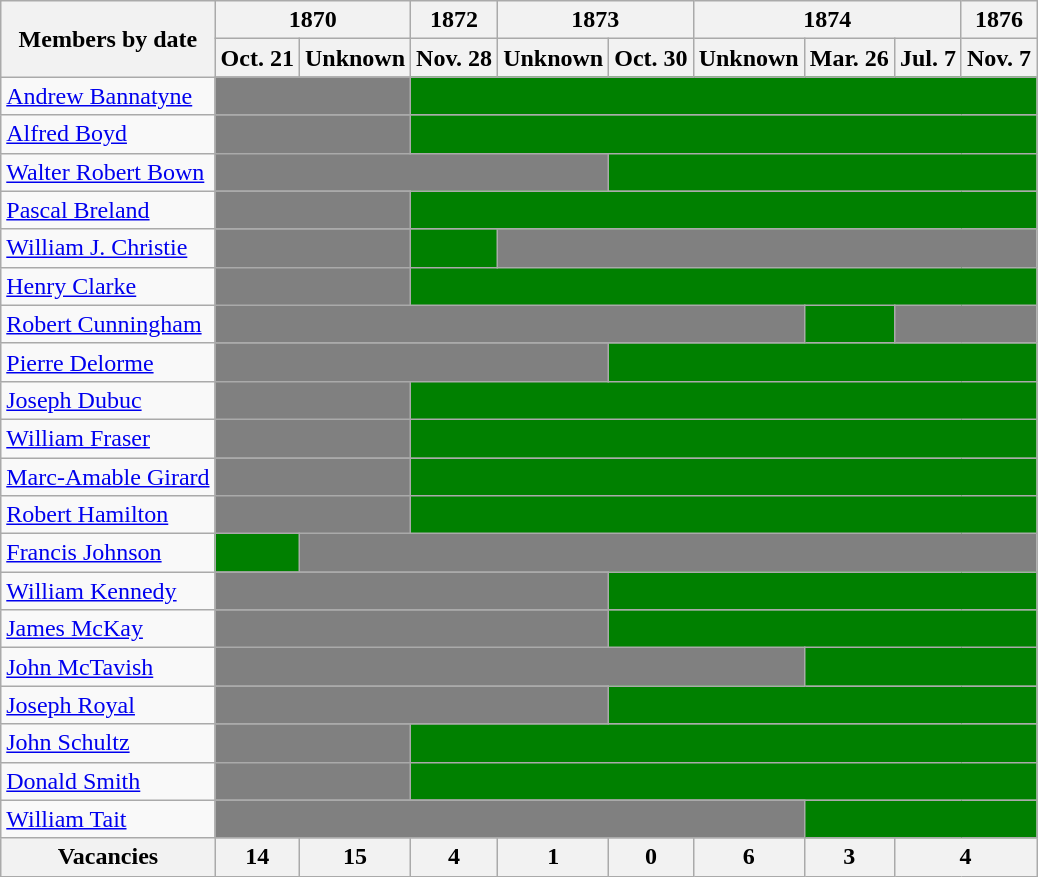<table class="wikitable">
<tr>
<th rowspan=2>Members by date</th>
<th colspan=2>1870</th>
<th>1872</th>
<th colspan=2>1873</th>
<th colspan=3>1874</th>
<th>1876</th>
</tr>
<tr>
<th>Oct. 21</th>
<th>Unknown</th>
<th>Nov. 28</th>
<th>Unknown</th>
<th>Oct. 30</th>
<th>Unknown</th>
<th>Mar. 26</th>
<th>Jul. 7</th>
<th>Nov. 7</th>
</tr>
<tr>
<td><a href='#'>Andrew Bannatyne</a></td>
<td bgcolor="grey" colspan=2></td>
<td bgcolor=green colspan=7></td>
</tr>
<tr>
<td><a href='#'>Alfred Boyd</a></td>
<td bgcolor="grey" colspan=2></td>
<td bgcolor=green colspan=7></td>
</tr>
<tr>
<td><a href='#'>Walter Robert Bown</a></td>
<td bgcolor="grey" colspan=4></td>
<td bgcolor=green colspan=5></td>
</tr>
<tr>
<td><a href='#'>Pascal Breland</a></td>
<td bgcolor="grey" colspan=2></td>
<td bgcolor=green colspan=7></td>
</tr>
<tr>
<td><a href='#'>William J. Christie</a></td>
<td bgcolor="grey" colspan=2></td>
<td bgcolor=green></td>
<td bgcolor="grey" colspan=6></td>
</tr>
<tr>
<td><a href='#'>Henry Clarke</a></td>
<td bgcolor="grey" colspan=2></td>
<td bgcolor=green colspan=7></td>
</tr>
<tr>
<td><a href='#'>Robert Cunningham</a></td>
<td bgcolor="grey" colspan=6></td>
<td bgcolor="green"></td>
<td bgcolor="grey" colspan=2></td>
</tr>
<tr>
<td><a href='#'>Pierre Delorme</a></td>
<td bgcolor="grey" colspan=4></td>
<td bgcolor=green colspan=5></td>
</tr>
<tr>
<td><a href='#'>Joseph Dubuc</a></td>
<td bgcolor="grey" colspan=2></td>
<td bgcolor=green colspan=7></td>
</tr>
<tr>
<td><a href='#'>William Fraser</a></td>
<td bgcolor="grey" colspan=2></td>
<td bgcolor=green colspan=7></td>
</tr>
<tr>
<td><a href='#'>Marc-Amable Girard</a></td>
<td bgcolor="grey" colspan=2></td>
<td bgcolor=green colspan=7></td>
</tr>
<tr>
<td><a href='#'>Robert Hamilton</a></td>
<td bgcolor="grey" colspan=2></td>
<td bgcolor=green colspan=7></td>
</tr>
<tr>
<td><a href='#'>Francis Johnson</a></td>
<td bgcolor=green></td>
<td bgcolor=grey colspan=8></td>
</tr>
<tr>
<td><a href='#'>William Kennedy</a></td>
<td bgcolor="grey" colspan=4></td>
<td bgcolor=green colspan=5></td>
</tr>
<tr>
<td><a href='#'>James McKay</a></td>
<td bgcolor="grey" colspan=4></td>
<td bgcolor=green colspan=5></td>
</tr>
<tr>
<td><a href='#'>John McTavish</a></td>
<td bgcolor="grey" colspan=6></td>
<td bgcolor=green colspan=3></td>
</tr>
<tr>
<td><a href='#'>Joseph Royal</a></td>
<td bgcolor="grey" colspan=4></td>
<td bgcolor="green" colspan=5></td>
</tr>
<tr>
<td><a href='#'>John Schultz</a></td>
<td bgcolor="grey" colspan=2></td>
<td bgcolor=green colspan=7></td>
</tr>
<tr>
<td><a href='#'>Donald Smith</a></td>
<td bgcolor="grey" colspan=2></td>
<td bgcolor=green colspan=7></td>
</tr>
<tr>
<td><a href='#'>William Tait</a></td>
<td bgcolor="grey" colspan=6></td>
<td bgcolor=green colspan=3></td>
</tr>
<tr>
<th>Vacancies</th>
<th>14</th>
<th>15</th>
<th>4</th>
<th>1</th>
<th>0</th>
<th>6</th>
<th>3</th>
<th colspan=2>4</th>
</tr>
</table>
